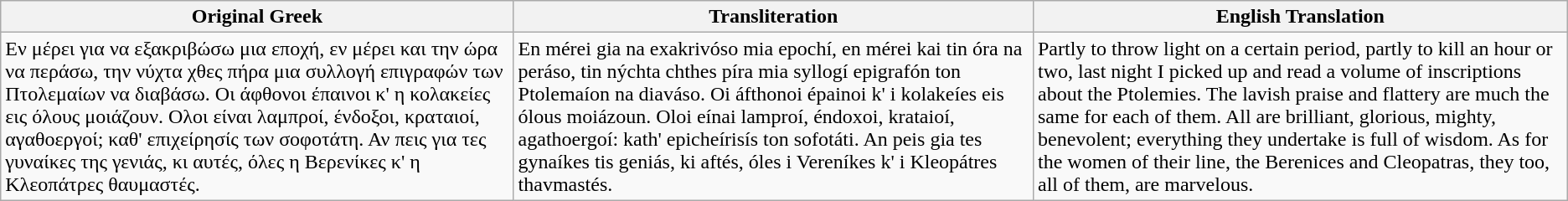<table class="wikitable">
<tr>
<th>Original Greek</th>
<th>Transliteration</th>
<th>English Translation</th>
</tr>
<tr>
<td>Εν μέρει για να εξακριβώσω μια εποχή, εν μέρει και την ώρα να περάσω, την νύχτα χθες πήρα μια συλλογή επιγραφών των Πτολεμαίων να διαβάσω. Οι άφθονοι έπαινοι κ' η κολακείες εις όλους μοιάζουν. Ολοι είναι λαμπροί, ένδοξοι, κραταιοί, αγαθοεργοί; καθ' επιχείρησίς των σοφοτάτη. Αν πεις για τες γυναίκες της γενιάς, κι αυτές, όλες η Βερενίκες κ' η Κλεοπάτρες θαυμαστές.</td>
<td>En mérei gia na exakrivóso mia epochí, en mérei kai tin óra na peráso, tin nýchta chthes píra mia syllogí epigrafón ton Ptolemaíon na diaváso. Oi áfthonoi épainoi k' i kolakeíes eis ólous moiázoun. Oloi eínai lamproí, éndoxoi, krataioí, agathoergoí: kath' epicheírisís ton sofotáti. An peis gia tes gynaíkes tis geniás, ki aftés, óles i Vereníkes k' i Kleopátres thavmastés.</td>
<td>Partly to throw light on a certain period, partly to kill an hour or two, last night I picked up and read a volume of inscriptions about the Ptolemies. The lavish praise and flattery are much the same for each of them. All are brilliant, glorious, mighty, benevolent; everything they undertake is full of wisdom. As for the women of their line, the Berenices and Cleopatras, they too, all of them, are marvelous.</td>
</tr>
</table>
